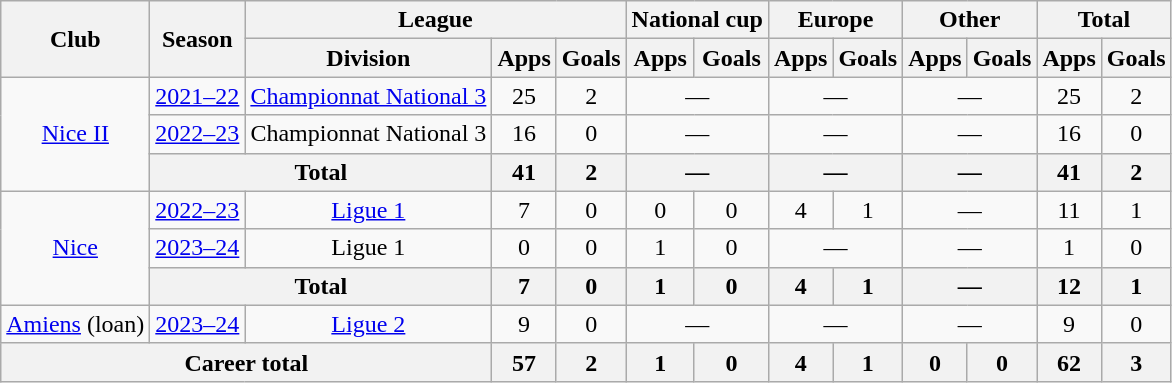<table class="wikitable" style="text-align:center">
<tr>
<th rowspan="2">Club</th>
<th rowspan="2">Season</th>
<th colspan="3">League</th>
<th colspan="2">National cup</th>
<th colspan="2">Europe</th>
<th colspan="2">Other</th>
<th colspan="2">Total</th>
</tr>
<tr>
<th>Division</th>
<th>Apps</th>
<th>Goals</th>
<th>Apps</th>
<th>Goals</th>
<th>Apps</th>
<th>Goals</th>
<th>Apps</th>
<th>Goals</th>
<th>Apps</th>
<th>Goals</th>
</tr>
<tr>
<td rowspan="3"><a href='#'>Nice II</a></td>
<td><a href='#'>2021–22</a></td>
<td><a href='#'>Championnat National 3</a></td>
<td>25</td>
<td>2</td>
<td colspan="2">—</td>
<td colspan="2">—</td>
<td colspan="2">—</td>
<td>25</td>
<td>2</td>
</tr>
<tr>
<td><a href='#'>2022–23</a></td>
<td>Championnat National 3</td>
<td>16</td>
<td>0</td>
<td colspan="2">—</td>
<td colspan="2">—</td>
<td colspan="2">—</td>
<td>16</td>
<td>0</td>
</tr>
<tr>
<th colspan="2">Total</th>
<th>41</th>
<th>2</th>
<th colspan="2">—</th>
<th colspan="2">—</th>
<th colspan="2">—</th>
<th>41</th>
<th>2</th>
</tr>
<tr>
<td rowspan="3"><a href='#'>Nice</a></td>
<td><a href='#'>2022–23</a></td>
<td><a href='#'>Ligue 1</a></td>
<td>7</td>
<td>0</td>
<td>0</td>
<td>0</td>
<td>4</td>
<td>1</td>
<td colspan="2">—</td>
<td>11</td>
<td>1</td>
</tr>
<tr>
<td><a href='#'>2023–24</a></td>
<td>Ligue 1</td>
<td>0</td>
<td>0</td>
<td>1</td>
<td>0</td>
<td colspan="2">—</td>
<td colspan="2">—</td>
<td>1</td>
<td>0</td>
</tr>
<tr>
<th colspan="2">Total</th>
<th>7</th>
<th>0</th>
<th>1</th>
<th>0</th>
<th>4</th>
<th>1</th>
<th colspan="2">—</th>
<th>12</th>
<th>1</th>
</tr>
<tr>
<td><a href='#'>Amiens</a> (loan)</td>
<td><a href='#'>2023–24</a></td>
<td><a href='#'>Ligue 2</a></td>
<td>9</td>
<td>0</td>
<td colspan="2">—</td>
<td colspan="2">—</td>
<td colspan="2">—</td>
<td>9</td>
<td>0</td>
</tr>
<tr>
<th colspan="3">Career total</th>
<th>57</th>
<th>2</th>
<th>1</th>
<th>0</th>
<th>4</th>
<th>1</th>
<th>0</th>
<th>0</th>
<th>62</th>
<th>3</th>
</tr>
</table>
